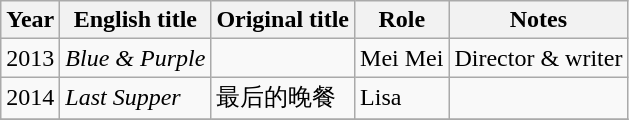<table class="wikitable sortable">
<tr>
<th>Year</th>
<th>English title</th>
<th>Original title</th>
<th>Role</th>
<th class="unsortable">Notes</th>
</tr>
<tr>
<td>2013</td>
<td><em>Blue & Purple</em></td>
<td></td>
<td>Mei Mei</td>
<td>Director & writer</td>
</tr>
<tr>
<td>2014</td>
<td><em>Last Supper</em></td>
<td>最后的晚餐</td>
<td>Lisa</td>
<td></td>
</tr>
<tr>
</tr>
</table>
